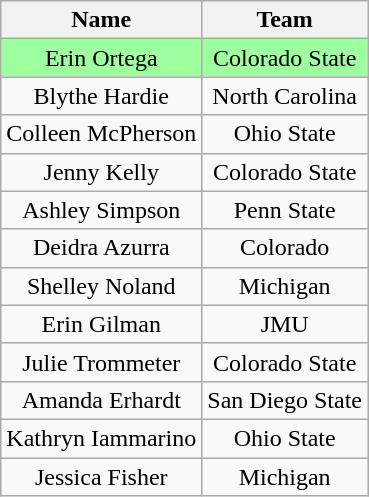<table class="wikitable" style="text-align:center">
<tr>
<th>Name</th>
<th>Team</th>
</tr>
<tr bgcolor="#9eff9e">
<td>Erin Ortega</td>
<td>Colorado State</td>
</tr>
<tr>
<td>Blythe Hardie</td>
<td>North Carolina</td>
</tr>
<tr>
<td>Colleen McPherson</td>
<td>Ohio State</td>
</tr>
<tr>
<td>Jenny Kelly</td>
<td>Colorado State</td>
</tr>
<tr>
<td>Ashley Simpson</td>
<td>Penn State</td>
</tr>
<tr>
<td>Deidra Azurra</td>
<td>Colorado</td>
</tr>
<tr>
<td>Shelley Noland</td>
<td>Michigan</td>
</tr>
<tr>
<td>Erin Gilman</td>
<td>JMU</td>
</tr>
<tr>
<td>Julie Trommeter</td>
<td>Colorado State</td>
</tr>
<tr>
<td>Amanda Erhardt</td>
<td>San Diego State</td>
</tr>
<tr>
<td>Kathryn Iammarino</td>
<td>Ohio State</td>
</tr>
<tr>
<td>Jessica Fisher</td>
<td>Michigan</td>
</tr>
</table>
